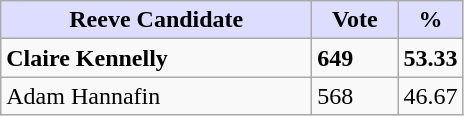<table class="wikitable">
<tr>
<th style="background:#ddf; width:200px;">Reeve Candidate</th>
<th style="background:#ddf; width:50px;">Vote</th>
<th style="background:#ddf; width:30px;">%</th>
</tr>
<tr>
<td><strong>Claire Kennelly</strong></td>
<td><strong>649</strong></td>
<td><strong>53.33</strong></td>
</tr>
<tr>
<td>Adam Hannafin</td>
<td>568</td>
<td>46.67</td>
</tr>
</table>
